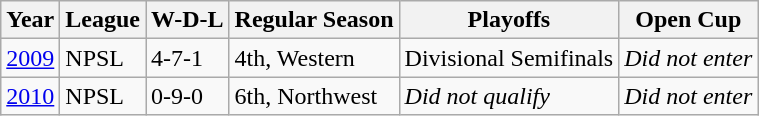<table class="wikitable">
<tr>
<th>Year</th>
<th>League</th>
<th>W-D-L</th>
<th>Regular Season</th>
<th>Playoffs</th>
<th>Open Cup</th>
</tr>
<tr>
<td><a href='#'>2009</a></td>
<td>NPSL</td>
<td>4-7-1</td>
<td>4th, Western</td>
<td>Divisional Semifinals</td>
<td><em>Did not enter</em></td>
</tr>
<tr>
<td><a href='#'>2010</a></td>
<td>NPSL</td>
<td>0-9-0</td>
<td>6th, Northwest</td>
<td><em>Did not qualify</em></td>
<td><em>Did not enter</em></td>
</tr>
</table>
